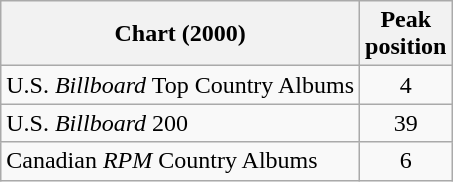<table class="wikitable">
<tr>
<th>Chart (2000)</th>
<th>Peak<br>position</th>
</tr>
<tr>
<td>U.S. <em>Billboard</em> Top Country Albums</td>
<td align="center">4</td>
</tr>
<tr>
<td>U.S. <em>Billboard</em> 200</td>
<td align="center">39</td>
</tr>
<tr>
<td>Canadian <em>RPM</em> Country Albums</td>
<td align="center">6</td>
</tr>
</table>
